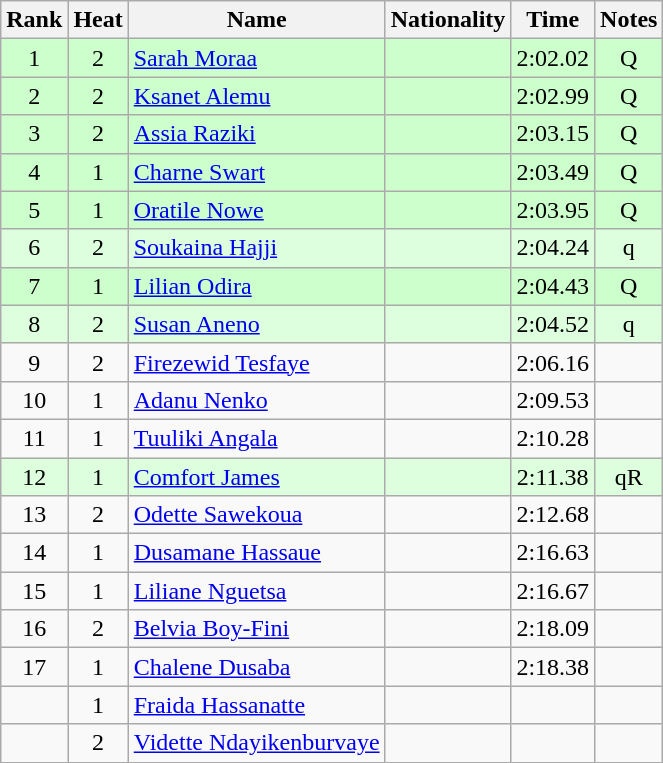<table class="wikitable sortable" style="text-align:center">
<tr>
<th>Rank</th>
<th>Heat</th>
<th>Name</th>
<th>Nationality</th>
<th>Time</th>
<th>Notes</th>
</tr>
<tr bgcolor=ccffcc>
<td>1</td>
<td>2</td>
<td align=left><a href='#'>Sarah Moraa</a></td>
<td align=left></td>
<td>2:02.02</td>
<td>Q</td>
</tr>
<tr bgcolor=ccffcc>
<td>2</td>
<td>2</td>
<td align=left><a href='#'>Ksanet Alemu</a></td>
<td align=left></td>
<td>2:02.99</td>
<td>Q</td>
</tr>
<tr bgcolor=ccffcc>
<td>3</td>
<td>2</td>
<td align=left><a href='#'>Assia Raziki</a></td>
<td align=left></td>
<td>2:03.15</td>
<td>Q</td>
</tr>
<tr bgcolor=ccffcc>
<td>4</td>
<td>1</td>
<td align=left><a href='#'>Charne Swart</a></td>
<td align=left></td>
<td>2:03.49</td>
<td>Q</td>
</tr>
<tr bgcolor=ccffcc>
<td>5</td>
<td>1</td>
<td align=left><a href='#'>Oratile Nowe</a></td>
<td align=left></td>
<td>2:03.95</td>
<td>Q</td>
</tr>
<tr bgcolor=ddffdd>
<td>6</td>
<td>2</td>
<td align=left><a href='#'>Soukaina Hajji</a></td>
<td align=left></td>
<td>2:04.24</td>
<td>q</td>
</tr>
<tr bgcolor=ccffcc>
<td>7</td>
<td>1</td>
<td align=left><a href='#'>Lilian Odira</a></td>
<td align=left></td>
<td>2:04.43</td>
<td>Q</td>
</tr>
<tr bgcolor=ddffdd>
<td>8</td>
<td>2</td>
<td align=left><a href='#'>Susan Aneno</a></td>
<td align=left></td>
<td>2:04.52</td>
<td>q</td>
</tr>
<tr>
<td>9</td>
<td>2</td>
<td align=left><a href='#'>Firezewid Tesfaye</a></td>
<td align=left></td>
<td>2:06.16</td>
<td></td>
</tr>
<tr>
<td>10</td>
<td>1</td>
<td align=left><a href='#'>Adanu Nenko</a></td>
<td align=left></td>
<td>2:09.53</td>
<td></td>
</tr>
<tr>
<td>11</td>
<td>1</td>
<td align=left><a href='#'>Tuuliki Angala</a></td>
<td align=left></td>
<td>2:10.28</td>
<td></td>
</tr>
<tr bgcolor=ddffdd>
<td>12</td>
<td>1</td>
<td align=left><a href='#'>Comfort James</a></td>
<td align=left></td>
<td>2:11.38</td>
<td>qR</td>
</tr>
<tr>
<td>13</td>
<td>2</td>
<td align=left><a href='#'>Odette Sawekoua</a></td>
<td align=left></td>
<td>2:12.68</td>
<td></td>
</tr>
<tr>
<td>14</td>
<td>1</td>
<td align=left><a href='#'>Dusamane Hassaue</a></td>
<td align=left></td>
<td>2:16.63</td>
<td></td>
</tr>
<tr>
<td>15</td>
<td>1</td>
<td align=left><a href='#'>Liliane Nguetsa</a></td>
<td align=left></td>
<td>2:16.67</td>
<td></td>
</tr>
<tr>
<td>16</td>
<td>2</td>
<td align=left><a href='#'>Belvia Boy-Fini</a></td>
<td align=left></td>
<td>2:18.09</td>
<td></td>
</tr>
<tr>
<td>17</td>
<td>1</td>
<td align=left><a href='#'>Chalene Dusaba</a></td>
<td align=left></td>
<td>2:18.38</td>
<td></td>
</tr>
<tr>
<td></td>
<td>1</td>
<td align=left><a href='#'>Fraida Hassanatte</a></td>
<td align=left></td>
<td></td>
<td></td>
</tr>
<tr>
<td></td>
<td>2</td>
<td align=left><a href='#'>Vidette Ndayikenburvaye</a></td>
<td align=left></td>
<td></td>
<td></td>
</tr>
</table>
